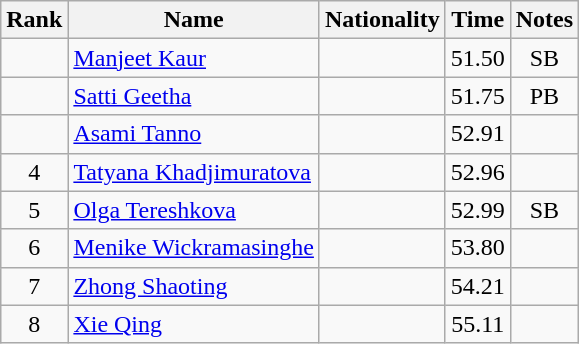<table class="wikitable sortable" style="text-align:center">
<tr>
<th>Rank</th>
<th>Name</th>
<th>Nationality</th>
<th>Time</th>
<th>Notes</th>
</tr>
<tr>
<td></td>
<td align=left><a href='#'>Manjeet Kaur</a></td>
<td align=left></td>
<td>51.50</td>
<td>SB</td>
</tr>
<tr>
<td></td>
<td align=left><a href='#'>Satti Geetha</a></td>
<td align=left></td>
<td>51.75</td>
<td>PB</td>
</tr>
<tr>
<td></td>
<td align=left><a href='#'>Asami Tanno</a></td>
<td align=left></td>
<td>52.91</td>
<td></td>
</tr>
<tr>
<td>4</td>
<td align=left><a href='#'>Tatyana Khadjimuratova</a></td>
<td align=left></td>
<td>52.96</td>
<td></td>
</tr>
<tr>
<td>5</td>
<td align=left><a href='#'>Olga Tereshkova</a></td>
<td align=left></td>
<td>52.99</td>
<td>SB</td>
</tr>
<tr>
<td>6</td>
<td align=left><a href='#'>Menike Wickramasinghe</a></td>
<td align=left></td>
<td>53.80</td>
<td></td>
</tr>
<tr>
<td>7</td>
<td align=left><a href='#'>Zhong Shaoting</a></td>
<td align=left></td>
<td>54.21</td>
<td></td>
</tr>
<tr>
<td>8</td>
<td align=left><a href='#'>Xie Qing</a></td>
<td align=left></td>
<td>55.11</td>
<td></td>
</tr>
</table>
